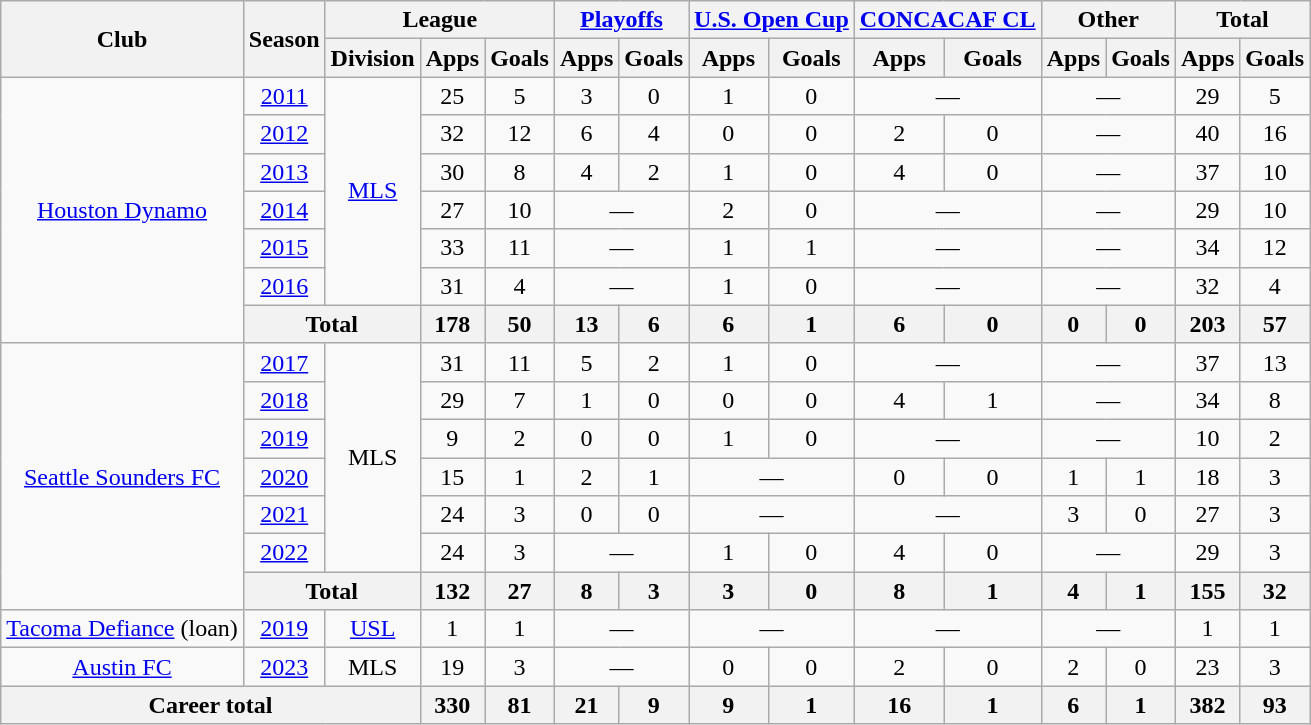<table class="wikitable" Style="text-align: center">
<tr>
<th rowspan="2">Club</th>
<th rowspan="2">Season</th>
<th colspan="3">League</th>
<th colspan="2"><a href='#'>Playoffs</a></th>
<th colspan="2"><a href='#'>U.S. Open Cup</a></th>
<th colspan="2"><a href='#'>CONCACAF CL</a></th>
<th colspan="2">Other</th>
<th colspan="2">Total</th>
</tr>
<tr>
<th>Division</th>
<th>Apps</th>
<th>Goals</th>
<th>Apps</th>
<th>Goals</th>
<th>Apps</th>
<th>Goals</th>
<th>Apps</th>
<th>Goals</th>
<th>Apps</th>
<th>Goals</th>
<th>Apps</th>
<th>Goals</th>
</tr>
<tr>
<td rowspan="7"><a href='#'>Houston Dynamo</a></td>
<td><a href='#'>2011</a></td>
<td rowspan="6"><a href='#'>MLS</a></td>
<td>25</td>
<td>5</td>
<td>3</td>
<td>0</td>
<td>1</td>
<td>0</td>
<td colspan="2">—</td>
<td colspan="2">—</td>
<td>29</td>
<td>5</td>
</tr>
<tr>
<td><a href='#'>2012</a></td>
<td>32</td>
<td>12</td>
<td>6</td>
<td>4</td>
<td>0</td>
<td>0</td>
<td>2</td>
<td>0</td>
<td colspan="2">—</td>
<td>40</td>
<td>16</td>
</tr>
<tr>
<td><a href='#'>2013</a></td>
<td>30</td>
<td>8</td>
<td>4</td>
<td>2</td>
<td>1</td>
<td>0</td>
<td>4</td>
<td>0</td>
<td colspan="2">—</td>
<td>37</td>
<td>10</td>
</tr>
<tr>
<td><a href='#'>2014</a></td>
<td>27</td>
<td>10</td>
<td colspan="2">—</td>
<td>2</td>
<td>0</td>
<td colspan="2">—</td>
<td colspan="2">—</td>
<td>29</td>
<td>10</td>
</tr>
<tr>
<td><a href='#'>2015</a></td>
<td>33</td>
<td>11</td>
<td colspan="2">—</td>
<td>1</td>
<td>1</td>
<td colspan="2">—</td>
<td colspan="2">—</td>
<td>34</td>
<td>12</td>
</tr>
<tr>
<td><a href='#'>2016</a></td>
<td>31</td>
<td>4</td>
<td colspan="2">—</td>
<td>1</td>
<td>0</td>
<td colspan="2">—</td>
<td colspan="2">—</td>
<td>32</td>
<td>4</td>
</tr>
<tr>
<th colspan="2">Total</th>
<th>178</th>
<th>50</th>
<th>13</th>
<th>6</th>
<th>6</th>
<th>1</th>
<th>6</th>
<th>0</th>
<th>0</th>
<th>0</th>
<th>203</th>
<th>57</th>
</tr>
<tr>
<td rowspan="7"><a href='#'>Seattle Sounders FC</a></td>
<td><a href='#'>2017</a></td>
<td rowspan="6">MLS</td>
<td>31</td>
<td>11</td>
<td>5</td>
<td>2</td>
<td>1</td>
<td>0</td>
<td colspan="2">—</td>
<td colspan="2">—</td>
<td>37</td>
<td>13</td>
</tr>
<tr>
<td><a href='#'>2018</a></td>
<td>29</td>
<td>7</td>
<td>1</td>
<td>0</td>
<td>0</td>
<td>0</td>
<td>4</td>
<td>1</td>
<td colspan="2">—</td>
<td>34</td>
<td>8</td>
</tr>
<tr>
<td><a href='#'>2019</a></td>
<td>9</td>
<td>2</td>
<td>0</td>
<td>0</td>
<td>1</td>
<td>0</td>
<td colspan="2">—</td>
<td colspan="2">—</td>
<td>10</td>
<td>2</td>
</tr>
<tr>
<td><a href='#'>2020</a></td>
<td>15</td>
<td>1</td>
<td>2</td>
<td>1</td>
<td colspan="2">—</td>
<td>0</td>
<td>0</td>
<td>1</td>
<td>1</td>
<td>18</td>
<td>3</td>
</tr>
<tr>
<td><a href='#'>2021</a></td>
<td>24</td>
<td>3</td>
<td>0</td>
<td>0</td>
<td colspan="2">—</td>
<td colspan="2">—</td>
<td>3</td>
<td>0</td>
<td>27</td>
<td>3</td>
</tr>
<tr>
<td><a href='#'>2022</a></td>
<td>24</td>
<td>3</td>
<td colspan="2">—</td>
<td>1</td>
<td>0</td>
<td>4</td>
<td>0</td>
<td colspan="2">—</td>
<td>29</td>
<td>3</td>
</tr>
<tr>
<th colspan="2">Total</th>
<th>132</th>
<th>27</th>
<th>8</th>
<th>3</th>
<th>3</th>
<th>0</th>
<th>8</th>
<th>1</th>
<th>4</th>
<th>1</th>
<th>155</th>
<th>32</th>
</tr>
<tr>
<td><a href='#'>Tacoma Defiance</a> (loan)</td>
<td><a href='#'>2019</a></td>
<td><a href='#'>USL</a></td>
<td>1</td>
<td>1</td>
<td colspan="2">—</td>
<td colspan="2">—</td>
<td colspan="2">—</td>
<td colspan="2">—</td>
<td>1</td>
<td>1</td>
</tr>
<tr>
<td><a href='#'>Austin FC</a></td>
<td><a href='#'>2023</a></td>
<td>MLS</td>
<td>19</td>
<td>3</td>
<td colspan="2">—</td>
<td>0</td>
<td>0</td>
<td>2</td>
<td>0</td>
<td>2</td>
<td>0</td>
<td>23</td>
<td>3</td>
</tr>
<tr>
<th colspan="3">Career total</th>
<th>330</th>
<th>81</th>
<th>21</th>
<th>9</th>
<th>9</th>
<th>1</th>
<th>16</th>
<th>1</th>
<th>6</th>
<th>1</th>
<th>382</th>
<th>93</th>
</tr>
</table>
